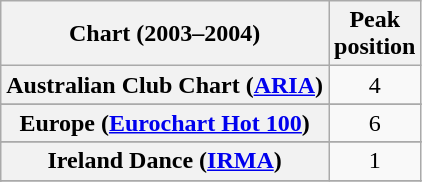<table class="wikitable sortable plainrowheaders">
<tr>
<th scope="col">Chart (2003–2004)</th>
<th scope="col">Peak<br>position</th>
</tr>
<tr>
<th scope="row">Australian Club Chart (<a href='#'>ARIA</a>)</th>
<td align="center">4</td>
</tr>
<tr>
</tr>
<tr>
</tr>
<tr>
</tr>
<tr>
</tr>
<tr>
<th scope="row">Europe (<a href='#'>Eurochart Hot 100</a>)</th>
<td align="center">6</td>
</tr>
<tr>
</tr>
<tr>
</tr>
<tr>
</tr>
<tr>
<th scope="row">Ireland Dance (<a href='#'>IRMA</a>)</th>
<td align="center">1</td>
</tr>
<tr>
</tr>
<tr>
</tr>
<tr>
</tr>
<tr>
</tr>
<tr>
</tr>
<tr>
</tr>
</table>
